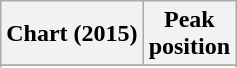<table class="wikitable sortable plainrowheaders" style="text-align:center">
<tr>
<th>Chart (2015)</th>
<th>Peak<br>position</th>
</tr>
<tr>
</tr>
<tr>
</tr>
<tr>
</tr>
<tr>
</tr>
<tr>
</tr>
<tr>
</tr>
</table>
